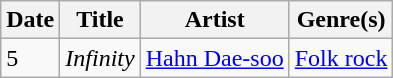<table class="wikitable" style="text-align: left;">
<tr>
<th>Date</th>
<th>Title</th>
<th>Artist</th>
<th>Genre(s)</th>
</tr>
<tr>
<td>5</td>
<td><em>Infinity</em></td>
<td><a href='#'>Hahn Dae-soo</a></td>
<td><a href='#'>Folk rock</a></td>
</tr>
</table>
